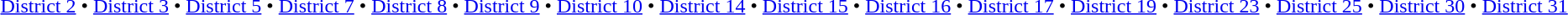<table id=toc class=toc summary=Contents>
<tr>
<td align=center><br><a href='#'>District 2</a> • <a href='#'>District 3</a> • <a href='#'>District 5</a> • <a href='#'>District 7</a> • <a href='#'>District 8</a> • <a href='#'>District 9</a> • <a href='#'>District 10</a> • <a href='#'>District 14</a> • <a href='#'>District 15</a> • <a href='#'>District 16</a> • <a href='#'>District 17</a> • <a href='#'>District 19</a> • <a href='#'>District 23</a> • <a href='#'>District 25</a> • <a href='#'>District 30</a> • <a href='#'>District 31</a></td>
</tr>
</table>
